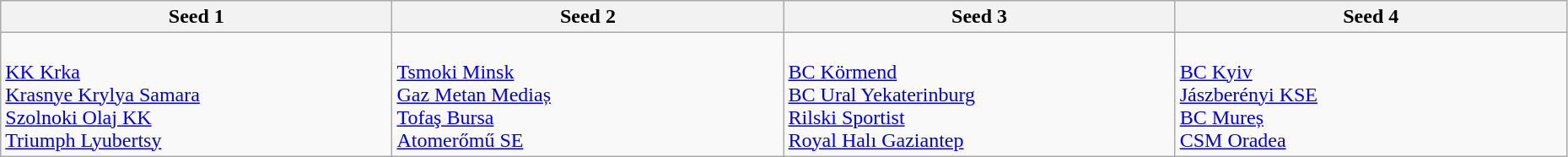<table class="wikitable" style="width:98%;">
<tr>
<th width=16%><strong>Seed 1</strong></th>
<th width=16%><strong>Seed 2</strong></th>
<th width=16%><strong>Seed 3</strong></th>
<th width=16%><strong>Seed 4</strong></th>
</tr>
<tr>
<td><br> <a href='#'>KK Krka</a> <br>
 <a href='#'>Krasnye Krylya Samara</a><br>
 <a href='#'>Szolnoki Olaj KK</a><br>
 <a href='#'>Triumph Lyubertsy</a><br></td>
<td><br> <a href='#'>Tsmoki Minsk</a><br>
 <a href='#'>Gaz Metan Mediaș</a><br>
 <a href='#'>Tofaş Bursa</a><br>
 <a href='#'>Atomerőmű SE</a><br></td>
<td><br> <a href='#'>BC Körmend</a><br>
 <a href='#'>BC Ural Yekaterinburg</a><br>
 <a href='#'>Rilski Sportist</a><br>
 <a href='#'>Royal Halı Gaziantep</a><br></td>
<td><br> <a href='#'>BC Kyiv</a><br>
 <a href='#'>Jászberényi KSE</a><br>
 <a href='#'>BC Mureș</a><br>
 <a href='#'>CSM Oradea</a><br></td>
</tr>
</table>
